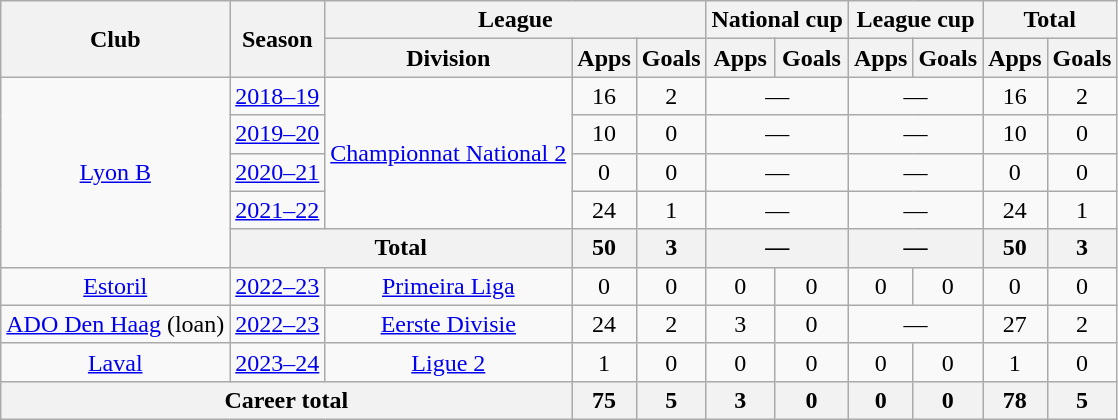<table class="wikitable" style="text-align: center">
<tr>
<th rowspan="2">Club</th>
<th rowspan="2">Season</th>
<th colspan="3">League</th>
<th colspan="2">National cup</th>
<th colspan="2">League cup</th>
<th colspan="2">Total</th>
</tr>
<tr>
<th>Division</th>
<th>Apps</th>
<th>Goals</th>
<th>Apps</th>
<th>Goals</th>
<th>Apps</th>
<th>Goals</th>
<th>Apps</th>
<th>Goals</th>
</tr>
<tr>
<td rowspan="5"><a href='#'>Lyon B</a></td>
<td><a href='#'>2018–19</a></td>
<td rowspan="4"><a href='#'>Championnat National 2</a></td>
<td>16</td>
<td>2</td>
<td colspan="2">—</td>
<td colspan="2">—</td>
<td>16</td>
<td>2</td>
</tr>
<tr>
<td><a href='#'>2019–20</a></td>
<td>10</td>
<td>0</td>
<td colspan="2">—</td>
<td colspan="2">—</td>
<td>10</td>
<td>0</td>
</tr>
<tr>
<td><a href='#'>2020–21</a></td>
<td>0</td>
<td>0</td>
<td colspan="2">—</td>
<td colspan="2">—</td>
<td>0</td>
<td>0</td>
</tr>
<tr>
<td><a href='#'>2021–22</a></td>
<td>24</td>
<td>1</td>
<td colspan="2">—</td>
<td colspan="2">—</td>
<td>24</td>
<td>1</td>
</tr>
<tr>
<th colspan="2"><strong>Total</strong></th>
<th>50</th>
<th>3</th>
<th colspan="2">—</th>
<th colspan="2">—</th>
<th>50</th>
<th>3</th>
</tr>
<tr>
<td><a href='#'>Estoril</a></td>
<td><a href='#'>2022–23</a></td>
<td><a href='#'>Primeira Liga</a></td>
<td>0</td>
<td>0</td>
<td>0</td>
<td>0</td>
<td>0</td>
<td>0</td>
<td>0</td>
<td>0</td>
</tr>
<tr>
<td><a href='#'>ADO Den Haag</a> (loan)</td>
<td><a href='#'>2022–23</a></td>
<td><a href='#'>Eerste Divisie</a></td>
<td>24</td>
<td>2</td>
<td>3</td>
<td>0</td>
<td colspan="2">—</td>
<td>27</td>
<td>2</td>
</tr>
<tr>
<td><a href='#'>Laval</a></td>
<td><a href='#'>2023–24</a></td>
<td><a href='#'>Ligue 2</a></td>
<td>1</td>
<td>0</td>
<td>0</td>
<td>0</td>
<td>0</td>
<td>0</td>
<td>1</td>
<td>0</td>
</tr>
<tr>
<th colspan="3"><strong>Career total</strong></th>
<th>75</th>
<th>5</th>
<th>3</th>
<th>0</th>
<th>0</th>
<th>0</th>
<th>78</th>
<th>5</th>
</tr>
</table>
